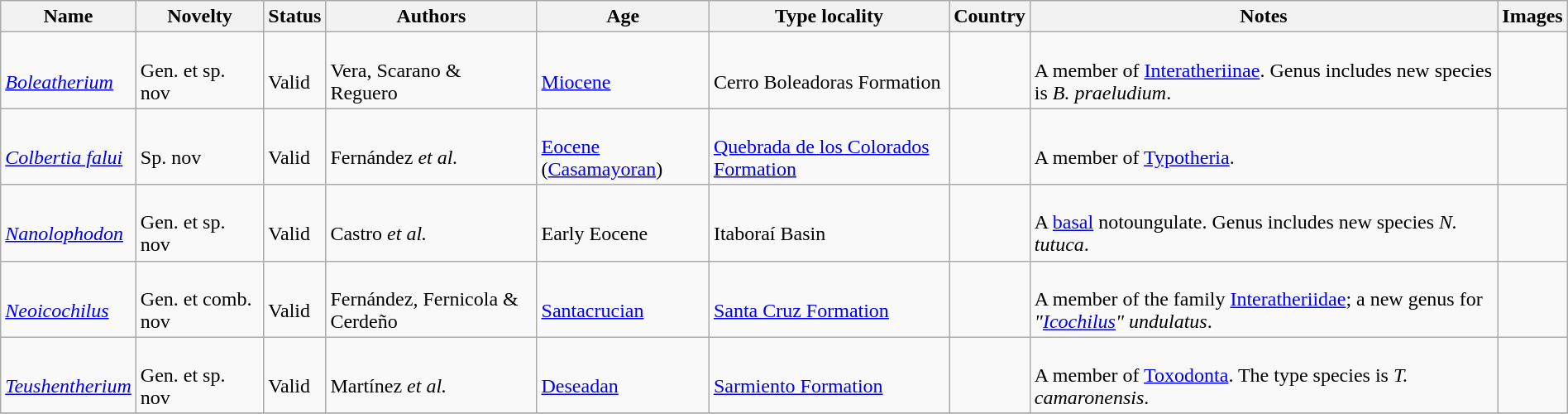<table class="wikitable sortable" align="center" width="100%">
<tr>
<th>Name</th>
<th>Novelty</th>
<th>Status</th>
<th>Authors</th>
<th>Age</th>
<th>Type locality</th>
<th>Country</th>
<th>Notes</th>
<th>Images</th>
</tr>
<tr>
<td><br><em><a href='#'>Boleatherium</a></em></td>
<td><br>Gen. et sp. nov</td>
<td><br>Valid</td>
<td><br>Vera, Scarano & Reguero</td>
<td><br><a href='#'>Miocene</a></td>
<td><br>Cerro Boleadoras Formation</td>
<td><br></td>
<td><br>A member of <a href='#'>Interatheriinae</a>. Genus includes new species is <em>B. praeludium</em>.</td>
<td></td>
</tr>
<tr>
<td><br><em><a href='#'>Colbertia falui</a></em></td>
<td><br>Sp. nov</td>
<td><br>Valid</td>
<td><br>Fernández <em>et al.</em></td>
<td><br><a href='#'>Eocene</a> (<a href='#'>Casamayoran</a>)</td>
<td><br><a href='#'>Quebrada de los Colorados Formation</a></td>
<td><br></td>
<td><br>A member of <a href='#'>Typotheria</a>.</td>
<td></td>
</tr>
<tr>
<td><br><em><a href='#'>Nanolophodon</a></em></td>
<td><br>Gen. et sp. nov</td>
<td><br>Valid</td>
<td><br>Castro <em>et al.</em></td>
<td><br>Early Eocene</td>
<td><br>Itaboraí Basin</td>
<td><br></td>
<td><br>A <a href='#'>basal</a> notoungulate. Genus includes new species <em>N. tutuca</em>.</td>
<td></td>
</tr>
<tr>
<td><br><em><a href='#'>Neoicochilus</a></em></td>
<td><br>Gen. et comb. nov</td>
<td><br>Valid</td>
<td><br>Fernández, Fernicola & Cerdeño</td>
<td><br><a href='#'>Santacrucian</a></td>
<td><br><a href='#'>Santa Cruz Formation</a></td>
<td><br></td>
<td><br>A member of the family <a href='#'>Interatheriidae</a>; a new genus for <em>"<a href='#'>Icochilus</a>" undulatus</em>.</td>
<td></td>
</tr>
<tr>
<td><br><em><a href='#'>Teushentherium</a></em></td>
<td><br>Gen. et sp. nov</td>
<td><br>Valid</td>
<td><br>Martínez <em>et al.</em></td>
<td><br><a href='#'>Deseadan</a></td>
<td><br><a href='#'>Sarmiento Formation</a></td>
<td><br></td>
<td><br>A member of <a href='#'>Toxodonta</a>. The type species is <em>T. camaronensis</em>.</td>
<td></td>
</tr>
<tr>
</tr>
</table>
